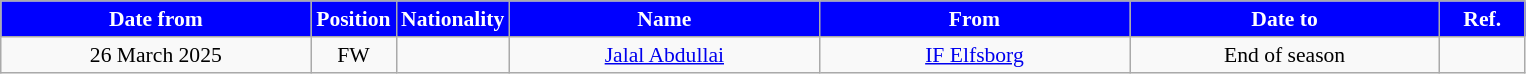<table class="wikitable" style="text-align:center; font-size:90%; ">
<tr>
<th style="background:#00f; color:white; width:200px;">Date from</th>
<th style="background:#00f; color:white; width:50px;">Position</th>
<th style="background:#00f; color:white; width:50px;">Nationality</th>
<th style="background:#00f; color:white; width:200px;">Name</th>
<th style="background:#00f; color:white; width:200px;">From</th>
<th style="background:#00f; color:white; width:200px;">Date to</th>
<th style="background:#00f; color:white; width:50px;">Ref.</th>
</tr>
<tr>
<td>26 March 2025</td>
<td>FW</td>
<td></td>
<td><a href='#'>Jalal Abdullai</a></td>
<td><a href='#'>IF Elfsborg</a></td>
<td>End of season</td>
<td></td>
</tr>
</table>
